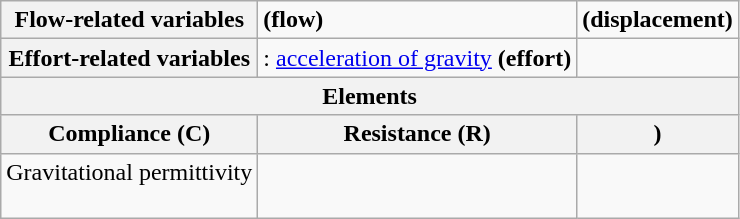<table class="wikitable">
<tr>
<th>Flow-related variables</th>
<td> <strong>(flow)</strong></td>
<td> <strong>(displacement)</strong></td>
</tr>
<tr>
<th>Effort-related variables</th>
<td>: <a href='#'>acceleration of gravity</a> <strong>(effort)</strong></td>
<td></td>
</tr>
<tr>
<th colspan="3">Elements</th>
</tr>
<tr>
<th>Compliance (C)</th>
<th>Resistance (R)</th>
<th>)</th>
</tr>
<tr>
<td>Gravitational permittivity<br><strong></strong><br></td>
<td></td>
<td></td>
</tr>
</table>
